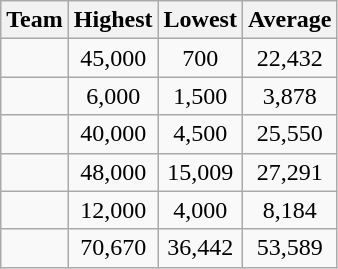<table class="wikitable sortable">
<tr>
<th>Team</th>
<th>Highest</th>
<th>Lowest</th>
<th>Average</th>
</tr>
<tr>
<td></td>
<td align="center">45,000</td>
<td align="center">700</td>
<td align="center">22,432</td>
</tr>
<tr>
<td></td>
<td align="center">6,000</td>
<td align="center">1,500</td>
<td align="center">3,878</td>
</tr>
<tr>
<td></td>
<td align="center">40,000</td>
<td align="center">4,500</td>
<td align="center">25,550</td>
</tr>
<tr>
<td></td>
<td align="center">48,000</td>
<td align="center">15,009</td>
<td align="center">27,291</td>
</tr>
<tr>
<td></td>
<td align="center">12,000</td>
<td align="center">4,000</td>
<td align="center">8,184</td>
</tr>
<tr>
<td></td>
<td align="center">70,670</td>
<td align="center">36,442</td>
<td align="center">53,589</td>
</tr>
</table>
